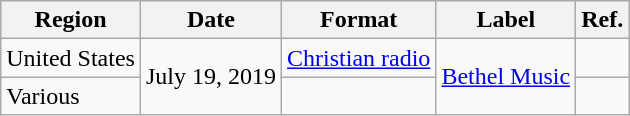<table class="wikitable plainrowheaders">
<tr>
<th scope="col">Region</th>
<th scope="col">Date</th>
<th scope="col">Format</th>
<th scope="col">Label</th>
<th scope="col">Ref.</th>
</tr>
<tr>
<td>United States</td>
<td rowspan="2">July 19, 2019</td>
<td><a href='#'>Christian radio</a></td>
<td rowspan="2"><a href='#'>Bethel Music</a></td>
<td></td>
</tr>
<tr>
<td>Various</td>
<td></td>
<td></td>
</tr>
</table>
